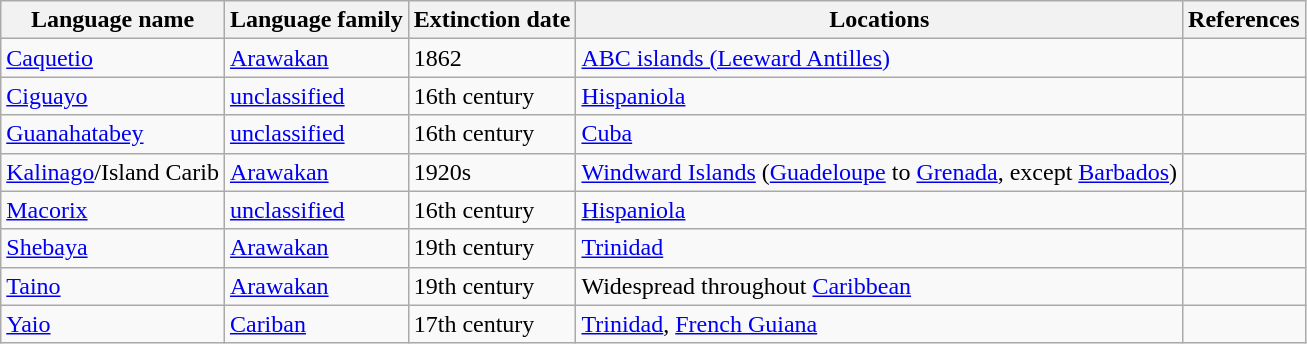<table class="wikitable sortable">
<tr>
<th>Language name</th>
<th>Language family</th>
<th>Extinction date</th>
<th>Locations</th>
<th>References</th>
</tr>
<tr>
<td><a href='#'>Caquetio</a></td>
<td><a href='#'>Arawakan</a></td>
<td>1862</td>
<td><a href='#'>ABC islands (Leeward Antilles)</a></td>
<td></td>
</tr>
<tr>
<td><a href='#'>Ciguayo</a></td>
<td><a href='#'>unclassified</a></td>
<td>16th century</td>
<td><a href='#'>Hispaniola</a></td>
<td></td>
</tr>
<tr>
<td><a href='#'>Guanahatabey</a></td>
<td><a href='#'>unclassified</a></td>
<td>16th century</td>
<td><a href='#'>Cuba</a></td>
<td></td>
</tr>
<tr>
<td><a href='#'>Kalinago</a>/Island Carib</td>
<td><a href='#'>Arawakan</a></td>
<td>1920s</td>
<td><a href='#'>Windward Islands</a> (<a href='#'>Guadeloupe</a> to <a href='#'>Grenada</a>, except <a href='#'>Barbados</a>)</td>
<td></td>
</tr>
<tr>
<td><a href='#'>Macorix</a></td>
<td><a href='#'>unclassified</a></td>
<td>16th century</td>
<td><a href='#'>Hispaniola</a></td>
<td></td>
</tr>
<tr>
<td><a href='#'>Shebaya</a></td>
<td><a href='#'>Arawakan</a></td>
<td>19th century</td>
<td><a href='#'>Trinidad</a></td>
<td></td>
</tr>
<tr>
<td><a href='#'>Taino</a></td>
<td><a href='#'>Arawakan</a></td>
<td>19th century</td>
<td>Widespread throughout <a href='#'>Caribbean</a></td>
<td></td>
</tr>
<tr>
<td><a href='#'>Yaio</a></td>
<td><a href='#'>Cariban</a></td>
<td>17th century</td>
<td><a href='#'>Trinidad</a>, <a href='#'>French Guiana</a></td>
<td></td>
</tr>
</table>
